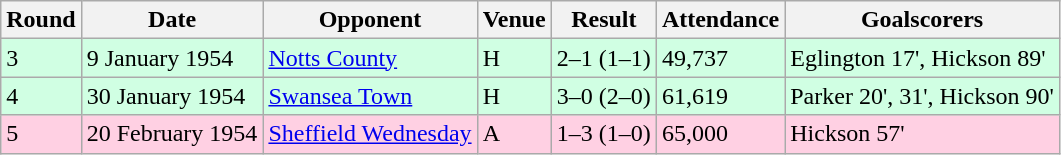<table class="wikitable">
<tr>
<th>Round</th>
<th>Date</th>
<th>Opponent</th>
<th>Venue</th>
<th>Result</th>
<th>Attendance</th>
<th>Goalscorers</th>
</tr>
<tr style="background-color: #d0ffe3;">
<td>3</td>
<td>9 January 1954</td>
<td><a href='#'>Notts County</a></td>
<td>H</td>
<td>2–1 (1–1)</td>
<td>49,737</td>
<td>Eglington 17', Hickson 89'</td>
</tr>
<tr style="background-color: #d0ffe3;">
<td>4</td>
<td>30 January 1954</td>
<td><a href='#'>Swansea Town</a></td>
<td>H</td>
<td>3–0 (2–0)</td>
<td>61,619</td>
<td>Parker 20', 31', Hickson 90'</td>
</tr>
<tr style="background-color: #ffd0e3;">
<td>5</td>
<td>20 February 1954</td>
<td><a href='#'>Sheffield Wednesday</a></td>
<td>A</td>
<td>1–3 (1–0)</td>
<td>65,000</td>
<td>Hickson 57'</td>
</tr>
</table>
